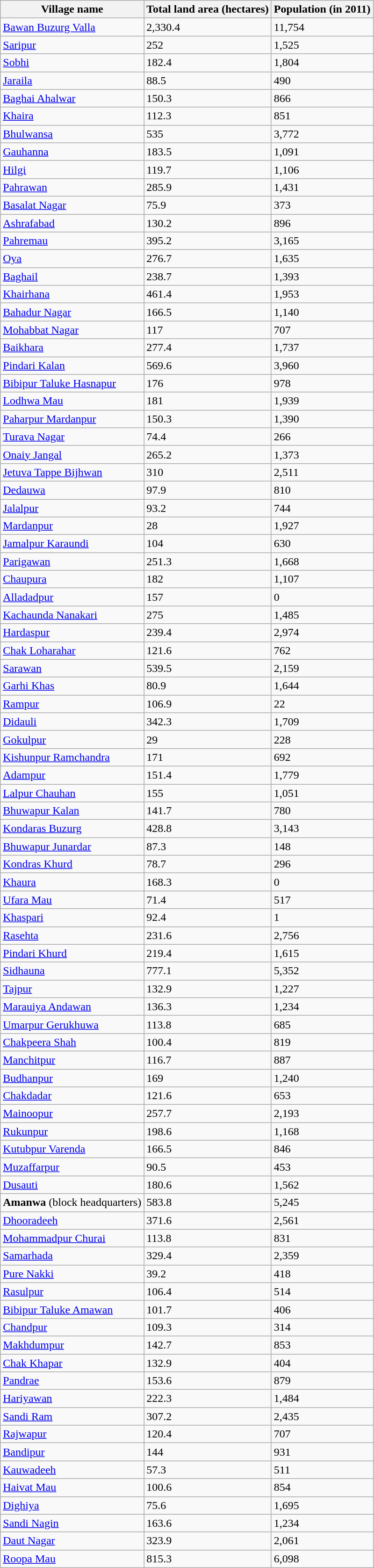<table class="wikitable sortable">
<tr>
<th>Village name</th>
<th>Total land area (hectares)</th>
<th>Population (in 2011)</th>
</tr>
<tr>
<td><a href='#'>Bawan Buzurg Valla</a></td>
<td>2,330.4</td>
<td>11,754</td>
</tr>
<tr>
<td><a href='#'>Saripur</a></td>
<td>252</td>
<td>1,525</td>
</tr>
<tr>
<td><a href='#'>Sobhi</a></td>
<td>182.4</td>
<td>1,804</td>
</tr>
<tr>
<td><a href='#'>Jaraila</a></td>
<td>88.5</td>
<td>490</td>
</tr>
<tr>
<td><a href='#'>Baghai Ahalwar</a></td>
<td>150.3</td>
<td>866</td>
</tr>
<tr>
<td><a href='#'>Khaira</a></td>
<td>112.3</td>
<td>851</td>
</tr>
<tr>
<td><a href='#'>Bhulwansa</a></td>
<td>535</td>
<td>3,772</td>
</tr>
<tr>
<td><a href='#'>Gauhanna</a></td>
<td>183.5</td>
<td>1,091</td>
</tr>
<tr>
<td><a href='#'>Hilgi</a></td>
<td>119.7</td>
<td>1,106</td>
</tr>
<tr>
<td><a href='#'>Pahrawan</a></td>
<td>285.9</td>
<td>1,431</td>
</tr>
<tr>
<td><a href='#'>Basalat Nagar</a></td>
<td>75.9</td>
<td>373</td>
</tr>
<tr>
<td><a href='#'>Ashrafabad</a></td>
<td>130.2</td>
<td>896</td>
</tr>
<tr>
<td><a href='#'>Pahremau</a></td>
<td>395.2</td>
<td>3,165</td>
</tr>
<tr>
<td><a href='#'>Oya</a></td>
<td>276.7</td>
<td>1,635</td>
</tr>
<tr>
<td><a href='#'>Baghail</a></td>
<td>238.7</td>
<td>1,393</td>
</tr>
<tr>
<td><a href='#'>Khairhana</a></td>
<td>461.4</td>
<td>1,953</td>
</tr>
<tr>
<td><a href='#'>Bahadur Nagar</a></td>
<td>166.5</td>
<td>1,140</td>
</tr>
<tr>
<td><a href='#'>Mohabbat Nagar</a></td>
<td>117</td>
<td>707</td>
</tr>
<tr>
<td><a href='#'>Baikhara</a></td>
<td>277.4</td>
<td>1,737</td>
</tr>
<tr>
<td><a href='#'>Pindari Kalan</a></td>
<td>569.6</td>
<td>3,960</td>
</tr>
<tr>
<td><a href='#'>Bibipur Taluke Hasnapur</a></td>
<td>176</td>
<td>978</td>
</tr>
<tr>
<td><a href='#'>Lodhwa Mau</a></td>
<td>181</td>
<td>1,939</td>
</tr>
<tr>
<td><a href='#'>Paharpur Mardanpur</a></td>
<td>150.3</td>
<td>1,390</td>
</tr>
<tr>
<td><a href='#'>Turava Nagar</a></td>
<td>74.4</td>
<td>266</td>
</tr>
<tr>
<td><a href='#'>Onaiy Jangal</a></td>
<td>265.2</td>
<td>1,373</td>
</tr>
<tr>
<td><a href='#'>Jetuva Tappe Bijhwan</a></td>
<td>310</td>
<td>2,511</td>
</tr>
<tr>
<td><a href='#'>Dedauwa</a></td>
<td>97.9</td>
<td>810</td>
</tr>
<tr>
<td><a href='#'>Jalalpur</a></td>
<td>93.2</td>
<td>744</td>
</tr>
<tr>
<td><a href='#'>Mardanpur</a></td>
<td>28</td>
<td>1,927</td>
</tr>
<tr>
<td><a href='#'>Jamalpur Karaundi</a></td>
<td>104</td>
<td>630</td>
</tr>
<tr>
<td><a href='#'>Parigawan</a></td>
<td>251.3</td>
<td>1,668</td>
</tr>
<tr>
<td><a href='#'>Chaupura</a></td>
<td>182</td>
<td>1,107</td>
</tr>
<tr>
<td><a href='#'>Alladadpur</a></td>
<td>157</td>
<td>0</td>
</tr>
<tr>
<td><a href='#'>Kachaunda Nanakari</a></td>
<td>275</td>
<td>1,485</td>
</tr>
<tr>
<td><a href='#'>Hardaspur</a></td>
<td>239.4</td>
<td>2,974</td>
</tr>
<tr>
<td><a href='#'>Chak Loharahar</a></td>
<td>121.6</td>
<td>762</td>
</tr>
<tr>
<td><a href='#'>Sarawan</a></td>
<td>539.5</td>
<td>2,159</td>
</tr>
<tr>
<td><a href='#'>Garhi Khas</a></td>
<td>80.9</td>
<td>1,644</td>
</tr>
<tr>
<td><a href='#'>Rampur</a></td>
<td>106.9</td>
<td>22</td>
</tr>
<tr>
<td><a href='#'>Didauli</a></td>
<td>342.3</td>
<td>1,709</td>
</tr>
<tr>
<td><a href='#'>Gokulpur</a></td>
<td>29</td>
<td>228</td>
</tr>
<tr>
<td><a href='#'>Kishunpur Ramchandra</a></td>
<td>171</td>
<td>692</td>
</tr>
<tr>
<td><a href='#'>Adampur</a></td>
<td>151.4</td>
<td>1,779</td>
</tr>
<tr>
<td><a href='#'>Lalpur Chauhan</a></td>
<td>155</td>
<td>1,051</td>
</tr>
<tr>
<td><a href='#'>Bhuwapur Kalan</a></td>
<td>141.7</td>
<td>780</td>
</tr>
<tr>
<td><a href='#'>Kondaras Buzurg</a></td>
<td>428.8</td>
<td>3,143</td>
</tr>
<tr>
<td><a href='#'>Bhuwapur Junardar</a></td>
<td>87.3</td>
<td>148</td>
</tr>
<tr>
<td><a href='#'>Kondras Khurd</a></td>
<td>78.7</td>
<td>296</td>
</tr>
<tr>
<td><a href='#'>Khaura</a></td>
<td>168.3</td>
<td>0</td>
</tr>
<tr>
<td><a href='#'>Ufara Mau</a></td>
<td>71.4</td>
<td>517</td>
</tr>
<tr>
<td><a href='#'>Khaspari</a></td>
<td>92.4</td>
<td>1</td>
</tr>
<tr>
<td><a href='#'>Rasehta</a></td>
<td>231.6</td>
<td>2,756</td>
</tr>
<tr>
<td><a href='#'>Pindari Khurd</a></td>
<td>219.4</td>
<td>1,615</td>
</tr>
<tr>
<td><a href='#'>Sidhauna</a></td>
<td>777.1</td>
<td>5,352</td>
</tr>
<tr>
<td><a href='#'>Tajpur</a></td>
<td>132.9</td>
<td>1,227</td>
</tr>
<tr>
<td><a href='#'>Marauiya Andawan</a></td>
<td>136.3</td>
<td>1,234</td>
</tr>
<tr>
<td><a href='#'>Umarpur Gerukhuwa</a></td>
<td>113.8</td>
<td>685</td>
</tr>
<tr>
<td><a href='#'>Chakpeera Shah</a></td>
<td>100.4</td>
<td>819</td>
</tr>
<tr>
<td><a href='#'>Manchitpur</a></td>
<td>116.7</td>
<td>887</td>
</tr>
<tr>
<td><a href='#'>Budhanpur</a></td>
<td>169</td>
<td>1,240</td>
</tr>
<tr>
<td><a href='#'>Chakdadar</a></td>
<td>121.6</td>
<td>653</td>
</tr>
<tr>
<td><a href='#'>Mainoopur</a></td>
<td>257.7</td>
<td>2,193</td>
</tr>
<tr>
<td><a href='#'>Rukunpur</a></td>
<td>198.6</td>
<td>1,168</td>
</tr>
<tr>
<td><a href='#'>Kutubpur Varenda</a></td>
<td>166.5</td>
<td>846</td>
</tr>
<tr>
<td><a href='#'>Muzaffarpur</a></td>
<td>90.5</td>
<td>453</td>
</tr>
<tr>
<td><a href='#'>Dusauti</a></td>
<td>180.6</td>
<td>1,562</td>
</tr>
<tr>
<td><strong>Amanwa</strong> (block headquarters)</td>
<td>583.8</td>
<td>5,245</td>
</tr>
<tr>
<td><a href='#'>Dhooradeeh</a></td>
<td>371.6</td>
<td>2,561</td>
</tr>
<tr>
<td><a href='#'>Mohammadpur Churai</a></td>
<td>113.8</td>
<td>831</td>
</tr>
<tr>
<td><a href='#'>Samarhada</a></td>
<td>329.4</td>
<td>2,359</td>
</tr>
<tr>
<td><a href='#'>Pure Nakki</a></td>
<td>39.2</td>
<td>418</td>
</tr>
<tr>
<td><a href='#'>Rasulpur</a></td>
<td>106.4</td>
<td>514</td>
</tr>
<tr>
<td><a href='#'>Bibipur Taluke Amawan</a></td>
<td>101.7</td>
<td>406</td>
</tr>
<tr>
<td><a href='#'>Chandpur</a></td>
<td>109.3</td>
<td>314</td>
</tr>
<tr>
<td><a href='#'>Makhdumpur</a></td>
<td>142.7</td>
<td>853</td>
</tr>
<tr>
<td><a href='#'>Chak Khapar</a></td>
<td>132.9</td>
<td>404</td>
</tr>
<tr>
<td><a href='#'>Pandrae</a></td>
<td>153.6</td>
<td>879</td>
</tr>
<tr>
<td><a href='#'>Hariyawan</a></td>
<td>222.3</td>
<td>1,484</td>
</tr>
<tr>
<td><a href='#'>Sandi Ram</a></td>
<td>307.2</td>
<td>2,435</td>
</tr>
<tr>
<td><a href='#'>Rajwapur</a></td>
<td>120.4</td>
<td>707</td>
</tr>
<tr>
<td><a href='#'>Bandipur</a></td>
<td>144</td>
<td>931</td>
</tr>
<tr>
<td><a href='#'>Kauwadeeh</a></td>
<td>57.3</td>
<td>511</td>
</tr>
<tr>
<td><a href='#'>Haivat Mau</a></td>
<td>100.6</td>
<td>854</td>
</tr>
<tr>
<td><a href='#'>Dighiya</a></td>
<td>75.6</td>
<td>1,695</td>
</tr>
<tr>
<td><a href='#'>Sandi Nagin</a></td>
<td>163.6</td>
<td>1,234</td>
</tr>
<tr>
<td><a href='#'>Daut Nagar</a></td>
<td>323.9</td>
<td>2,061</td>
</tr>
<tr>
<td><a href='#'>Roopa Mau</a></td>
<td>815.3</td>
<td>6,098</td>
</tr>
</table>
